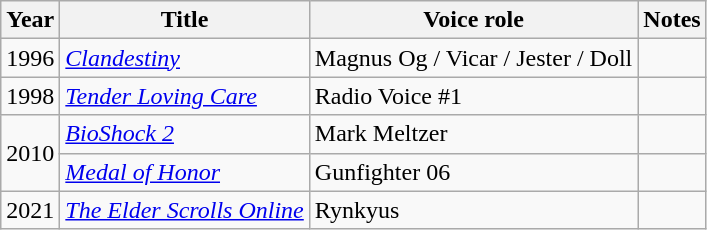<table class="wikitable sortable">
<tr>
<th>Year</th>
<th>Title</th>
<th>Voice role</th>
<th>Notes</th>
</tr>
<tr>
<td>1996</td>
<td><em><a href='#'>Clandestiny</a></em></td>
<td>Magnus Og / Vicar / Jester / Doll</td>
<td></td>
</tr>
<tr>
<td>1998</td>
<td><em><a href='#'>Tender Loving Care</a></em></td>
<td>Radio Voice #1</td>
<td></td>
</tr>
<tr>
<td rowspan="2">2010</td>
<td><em><a href='#'>BioShock 2</a></em></td>
<td>Mark Meltzer</td>
<td></td>
</tr>
<tr>
<td><em><a href='#'>Medal of Honor</a></em></td>
<td>Gunfighter 06</td>
<td></td>
</tr>
<tr>
<td>2021</td>
<td><em><a href='#'>The Elder Scrolls Online</a></em></td>
<td>Rynkyus</td>
<td></td>
</tr>
</table>
